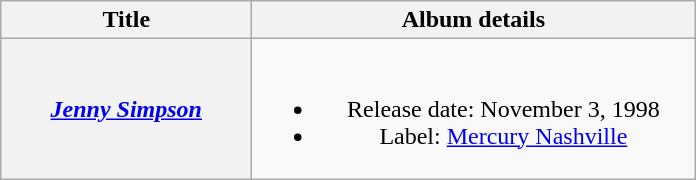<table class="wikitable plainrowheaders" style="text-align:center;">
<tr>
<th style="width:10em;">Title</th>
<th style="width:18em;">Album details</th>
</tr>
<tr>
<th scope="row"><em><a href='#'>Jenny Simpson</a></em></th>
<td><br><ul><li>Release date: November 3, 1998</li><li>Label: <a href='#'>Mercury Nashville</a></li></ul></td>
</tr>
</table>
